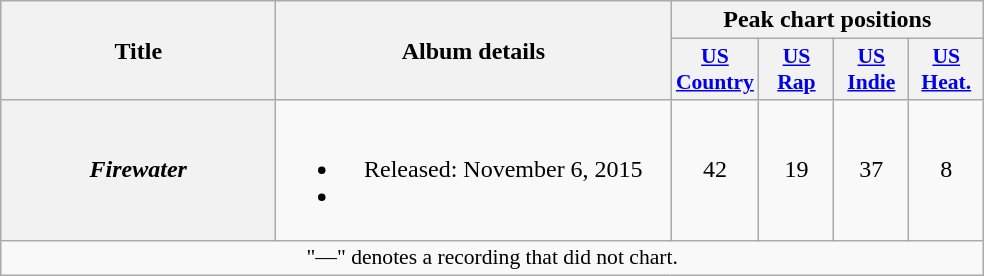<table class="wikitable plainrowheaders" style="text-align:center;">
<tr>
<th rowspan="2" scope="col" style="width:11em;">Title</th>
<th rowspan="2" scope="col" style="width:16em;">Album details</th>
<th colspan="4" scope="col">Peak chart positions</th>
</tr>
<tr>
<th style="width:3em;font-size:90%;"><a href='#'>US Country</a><br></th>
<th style="width:3em;font-size:90%;"><a href='#'>US Rap</a><br></th>
<th style="width:3em;font-size:90%;"><a href='#'>US Indie</a><br></th>
<th style="width:3em;font-size:90%;"><a href='#'>US Heat.</a><br></th>
</tr>
<tr>
<th scope="row"><em>Firewater</em></th>
<td><br><ul><li>Released: November 6, 2015</li><li></li></ul></td>
<td>42</td>
<td>19</td>
<td>37</td>
<td>8</td>
</tr>
<tr>
<td colspan="6" style="font-size:90%">"—" denotes a recording that did not chart.</td>
</tr>
</table>
